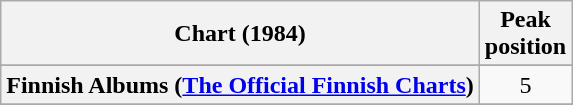<table class="wikitable sortable plainrowheaders" style="text-align:center">
<tr>
<th scope="col">Chart (1984)</th>
<th scope="col">Peak<br>position</th>
</tr>
<tr>
</tr>
<tr>
</tr>
<tr>
<th scope="row">Finnish Albums (<a href='#'>The Official Finnish Charts</a>)</th>
<td align="center">5</td>
</tr>
<tr>
</tr>
<tr>
</tr>
<tr>
</tr>
<tr>
</tr>
<tr>
</tr>
</table>
